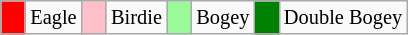<table class="wikitable" span = 50 style="font-size:85%">
<tr>
<td style="background: Red;" width=10></td>
<td>Eagle</td>
<td style="background: Pink;" width=10></td>
<td>Birdie</td>
<td style="background: PaleGreen;" width=10></td>
<td>Bogey</td>
<td style="background: Green;" width=10></td>
<td>Double Bogey</td>
</tr>
</table>
